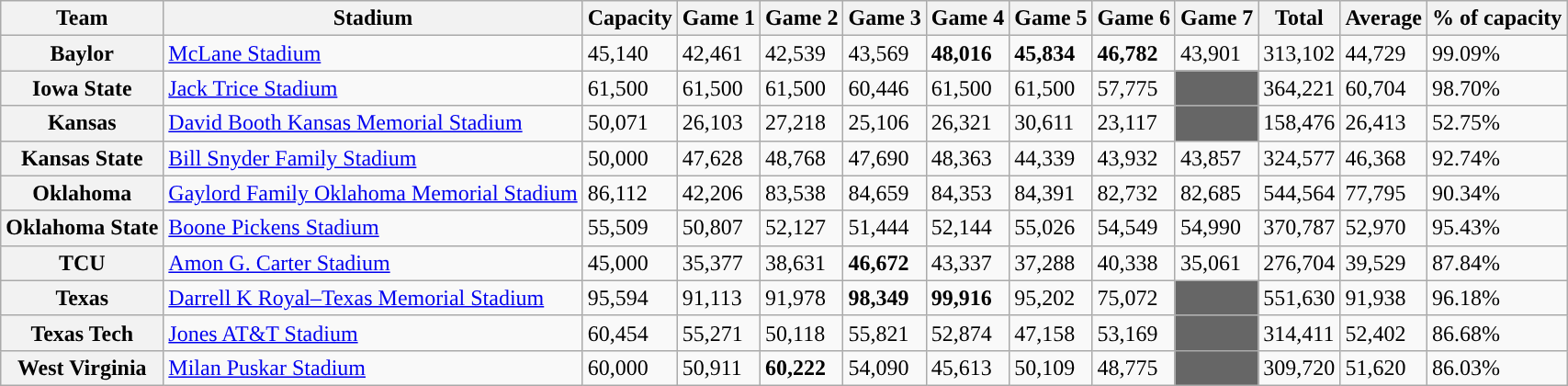<table class="wikitable sortable">
<tr>
<th>Team</th>
<th>Stadium</th>
<th>Capacity</th>
<th>Game 1</th>
<th>Game 2</th>
<th>Game 3</th>
<th>Game 4</th>
<th>Game 5</th>
<th>Game 6</th>
<th>Game 7</th>
<th>Total</th>
<th>Average</th>
<th>% of capacity</th>
</tr>
<tr>
<th>Baylor</th>
<td><a href='#'>McLane Stadium</a></td>
<td>45,140</td>
<td>42,461</td>
<td>42,539</td>
<td>43,569</td>
<td><strong>48,016</strong></td>
<td><strong>45,834</strong></td>
<td><strong>46,782</strong></td>
<td>43,901</td>
<td>313,102</td>
<td>44,729</td>
<td>99.09%</td>
</tr>
<tr>
<th>Iowa State</th>
<td><a href='#'>Jack Trice Stadium</a></td>
<td>61,500</td>
<td>61,500</td>
<td>61,500</td>
<td>60,446</td>
<td>61,500</td>
<td>61,500</td>
<td>57,775</td>
<td style="background:#666666;"></td>
<td>364,221</td>
<td>60,704</td>
<td>98.70%</td>
</tr>
<tr>
<th>Kansas</th>
<td><a href='#'>David Booth Kansas Memorial Stadium</a></td>
<td>50,071</td>
<td>26,103</td>
<td>27,218</td>
<td>25,106</td>
<td>26,321</td>
<td>30,611</td>
<td>23,117</td>
<td style="background:#666666;"></td>
<td>158,476</td>
<td>26,413</td>
<td>52.75%</td>
</tr>
<tr>
<th>Kansas State</th>
<td><a href='#'>Bill Snyder Family Stadium</a></td>
<td>50,000</td>
<td>47,628</td>
<td>48,768</td>
<td>47,690</td>
<td>48,363</td>
<td>44,339</td>
<td>43,932</td>
<td>43,857</td>
<td>324,577</td>
<td>46,368</td>
<td>92.74%</td>
</tr>
<tr>
<th>Oklahoma</th>
<td><a href='#'>Gaylord Family Oklahoma Memorial Stadium</a></td>
<td>86,112</td>
<td>42,206</td>
<td>83,538</td>
<td>84,659</td>
<td>84,353</td>
<td>84,391</td>
<td>82,732</td>
<td>82,685</td>
<td>544,564</td>
<td>77,795</td>
<td>90.34%</td>
</tr>
<tr>
<th>Oklahoma State</th>
<td><a href='#'>Boone Pickens Stadium</a></td>
<td>55,509</td>
<td>50,807</td>
<td>52,127</td>
<td>51,444</td>
<td>52,144</td>
<td>55,026</td>
<td>54,549</td>
<td>54,990</td>
<td>370,787</td>
<td>52,970</td>
<td>95.43%</td>
</tr>
<tr>
<th>TCU</th>
<td><a href='#'>Amon G. Carter Stadium</a></td>
<td>45,000</td>
<td>35,377</td>
<td>38,631</td>
<td><strong>46,672</strong></td>
<td>43,337</td>
<td>37,288</td>
<td>40,338</td>
<td>35,061</td>
<td>276,704</td>
<td>39,529</td>
<td>87.84%</td>
</tr>
<tr>
<th>Texas</th>
<td><a href='#'>Darrell K Royal–Texas Memorial Stadium</a></td>
<td>95,594</td>
<td>91,113</td>
<td>91,978</td>
<td><strong>98,349</strong></td>
<td><strong>99,916</strong></td>
<td>95,202</td>
<td>75,072</td>
<td style="background:#666666;"></td>
<td>551,630</td>
<td>91,938</td>
<td>96.18%</td>
</tr>
<tr>
<th>Texas Tech</th>
<td><a href='#'>Jones AT&T Stadium</a></td>
<td>60,454</td>
<td>55,271</td>
<td>50,118</td>
<td>55,821</td>
<td>52,874</td>
<td>47,158</td>
<td>53,169</td>
<td style="background:#666666;"></td>
<td>314,411</td>
<td>52,402</td>
<td>86.68%</td>
</tr>
<tr>
<th>West Virginia</th>
<td><a href='#'>Milan Puskar Stadium</a></td>
<td>60,000</td>
<td>50,911</td>
<td><strong>60,222</strong></td>
<td>54,090</td>
<td>45,613</td>
<td>50,109</td>
<td>48,775</td>
<td style="background:#666666;"></td>
<td>309,720</td>
<td>51,620</td>
<td>86.03%</td>
</tr>
</table>
